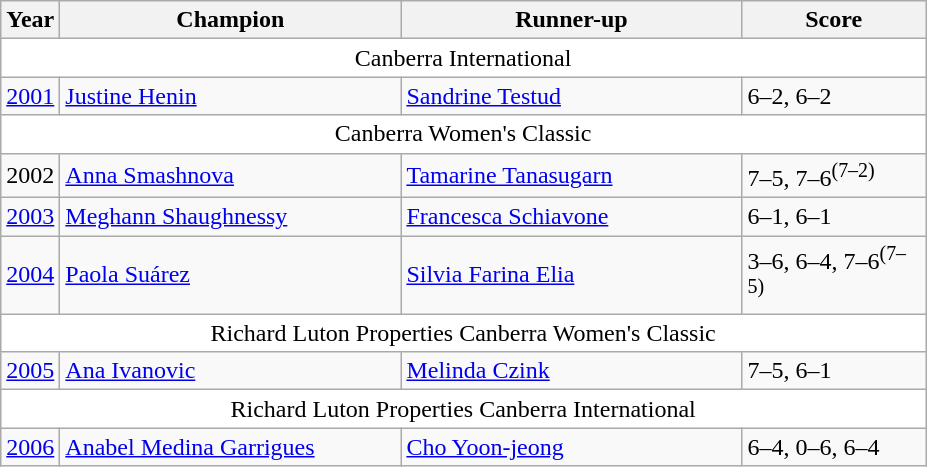<table class="wikitable">
<tr>
<th>Year</th>
<th width="220">Champion</th>
<th width="220">Runner-up</th>
<th width="115">Score</th>
</tr>
<tr bgcolor=ffffff>
<td colspan=4 align=center>Canberra International</td>
</tr>
<tr>
<td><a href='#'>2001</a></td>
<td> <a href='#'>Justine Henin</a></td>
<td> <a href='#'>Sandrine Testud</a></td>
<td>6–2, 6–2</td>
</tr>
<tr bgcolor=ffffff>
<td colspan=4 align=center>Canberra Women's Classic</td>
</tr>
<tr>
<td>2002</td>
<td> <a href='#'>Anna Smashnova</a></td>
<td> <a href='#'>Tamarine Tanasugarn</a></td>
<td>7–5, 7–6<sup>(7–2)</sup></td>
</tr>
<tr>
<td><a href='#'>2003</a></td>
<td> <a href='#'>Meghann Shaughnessy</a></td>
<td> <a href='#'>Francesca Schiavone</a></td>
<td>6–1, 6–1</td>
</tr>
<tr>
<td><a href='#'>2004</a></td>
<td> <a href='#'>Paola Suárez</a></td>
<td> <a href='#'>Silvia Farina Elia</a></td>
<td>3–6, 6–4, 7–6<sup>(7–5)</sup></td>
</tr>
<tr bgcolor=ffffff>
<td colspan=4 align=center>Richard Luton Properties Canberra Women's Classic</td>
</tr>
<tr>
<td><a href='#'>2005</a></td>
<td> <a href='#'>Ana Ivanovic</a></td>
<td> <a href='#'>Melinda Czink</a></td>
<td>7–5, 6–1</td>
</tr>
<tr bgcolor=ffffff>
<td colspan=4 align=center>Richard Luton Properties Canberra International</td>
</tr>
<tr>
<td><a href='#'>2006</a></td>
<td> <a href='#'>Anabel Medina Garrigues</a></td>
<td> <a href='#'>Cho Yoon-jeong</a></td>
<td>6–4, 0–6, 6–4</td>
</tr>
</table>
